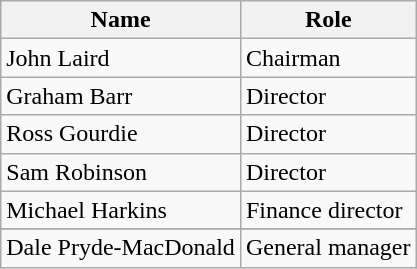<table class="wikitable">
<tr>
<th>Name</th>
<th>Role</th>
</tr>
<tr>
<td>John Laird</td>
<td>Chairman</td>
</tr>
<tr>
<td>Graham Barr</td>
<td>Director</td>
</tr>
<tr>
<td>Ross Gourdie</td>
<td>Director</td>
</tr>
<tr>
<td>Sam Robinson</td>
<td>Director</td>
</tr>
<tr>
<td>Michael Harkins</td>
<td>Finance director</td>
</tr>
<tr>
</tr>
<tr>
<td>Dale Pryde-MacDonald</td>
<td>General manager</td>
</tr>
</table>
